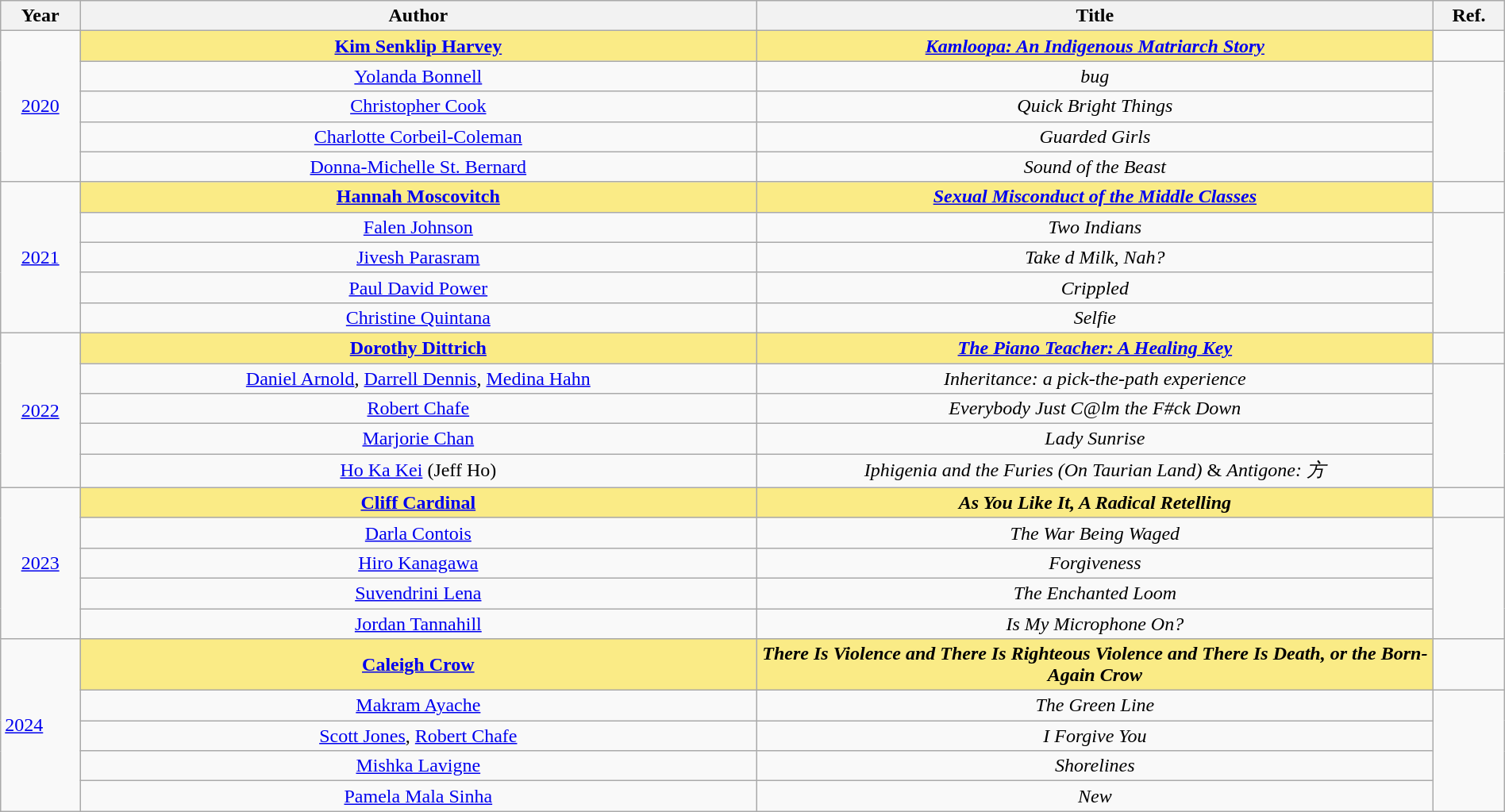<table class="wikitable" width="100%">
<tr>
<th>Year</th>
<th width="45%">Author</th>
<th width="45%">Title</th>
<th>Ref.</th>
</tr>
<tr>
<td align="center" rowspan="5"><a href='#'>2020</a></td>
<td align="center" style="background:#FAEB86"><strong><a href='#'>Kim Senklip Harvey</a></strong></td>
<td align="center" style="background:#FAEB86"><strong><em><a href='#'>Kamloopa: An Indigenous Matriarch Story</a></em></strong></td>
<td align="center"></td>
</tr>
<tr>
<td align="center"><a href='#'>Yolanda Bonnell</a></td>
<td align="center"><em>bug</em></td>
<td align="center" rowspan=4></td>
</tr>
<tr>
<td align="center"><a href='#'>Christopher Cook</a></td>
<td align="center"><em>Quick Bright Things</em></td>
</tr>
<tr>
<td align="center"><a href='#'>Charlotte Corbeil-Coleman</a></td>
<td align="center"><em>Guarded Girls</em></td>
</tr>
<tr>
<td align="center"><a href='#'>Donna-Michelle St. Bernard</a></td>
<td align="center"><em>Sound of the Beast</em></td>
</tr>
<tr>
<td align="center" rowspan="5"><a href='#'>2021</a></td>
<td align="center" style="background:#FAEB86"><strong><a href='#'>Hannah Moscovitch</a></strong></td>
<td align="center" style="background:#FAEB86"><strong><em><a href='#'>Sexual Misconduct of the Middle Classes</a></em></strong></td>
<td align="center"></td>
</tr>
<tr>
<td align="center"><a href='#'>Falen Johnson</a></td>
<td align="center"><em>Two Indians</em></td>
<td align="center" rowspan=4></td>
</tr>
<tr>
<td align="center"><a href='#'>Jivesh Parasram</a></td>
<td align="center"><em>Take d Milk, Nah?</em></td>
</tr>
<tr>
<td align="center"><a href='#'>Paul David Power</a></td>
<td align="center"><em>Crippled</em></td>
</tr>
<tr>
<td align="center"><a href='#'>Christine Quintana</a></td>
<td align="center"><em>Selfie</em></td>
</tr>
<tr>
<td align="center" rowspan="5"><a href='#'>2022</a></td>
<td align="center" style="background:#FAEB86"><strong><a href='#'>Dorothy Dittrich</a></strong></td>
<td align="center" style="background:#FAEB86"><strong><em><a href='#'>The Piano Teacher: A Healing Key</a></em></strong></td>
<td align="center"></td>
</tr>
<tr>
<td align="center"><a href='#'>Daniel Arnold</a>, <a href='#'>Darrell Dennis</a>, <a href='#'>Medina Hahn</a></td>
<td align="center"><em>Inheritance: a pick-the-path experience</em></td>
<td align="center" rowspan=4></td>
</tr>
<tr>
<td align="center"><a href='#'>Robert Chafe</a></td>
<td align="center"><em>Everybody Just C@lm the F#ck Down</em></td>
</tr>
<tr>
<td align="center"><a href='#'>Marjorie Chan</a></td>
<td align="center"><em>Lady Sunrise</em></td>
</tr>
<tr>
<td align="center"><a href='#'>Ho Ka Kei</a> (Jeff Ho)</td>
<td align="center"><em>Iphigenia and the Furies (On Taurian Land)</em> & <em>Antigone: 方</em></td>
</tr>
<tr>
<td align="center" rowspan="5"><a href='#'>2023</a></td>
<td align="center" style="background:#FAEB86"><strong><a href='#'>Cliff Cardinal</a></strong></td>
<td align="center" style="background:#FAEB86"><strong><em>As You Like It, A Radical Retelling</em></strong></td>
<td align="center"></td>
</tr>
<tr>
<td align="center"><a href='#'>Darla Contois</a></td>
<td align="center"><em>The War Being Waged</em></td>
<td align="center" rowspan=4></td>
</tr>
<tr>
<td align="center"><a href='#'>Hiro Kanagawa</a></td>
<td align="center"><em>Forgiveness</em></td>
</tr>
<tr>
<td align="center"><a href='#'>Suvendrini Lena</a></td>
<td align="center"><em>The Enchanted Loom</em></td>
</tr>
<tr>
<td align="center"><a href='#'>Jordan Tannahill</a></td>
<td align="center"><em>Is My Microphone On?</em></td>
</tr>
<tr>
<td rowspan="5"><a href='#'>2024</a></td>
<td align="center" style="background:#FAEB86"><strong><a href='#'>Caleigh Crow</a></strong></td>
<td align="center" style="background:#FAEB86"><strong><em>There Is Violence and There Is Righteous Violence and There Is Death, or the Born-Again Crow</em></strong></td>
<td align="center"></td>
</tr>
<tr>
<td align="center"><a href='#'>Makram Ayache</a></td>
<td align="center"><em>The Green Line</em></td>
<td rowspan=4 align=center></td>
</tr>
<tr>
<td align="center"><a href='#'>Scott Jones</a>, <a href='#'>Robert Chafe</a></td>
<td align="center"><em>I Forgive You</em></td>
</tr>
<tr>
<td align="center"><a href='#'>Mishka Lavigne</a></td>
<td align="center"><em>Shorelines</em></td>
</tr>
<tr>
<td align="center"><a href='#'>Pamela Mala Sinha</a></td>
<td align="center"><em>New</em></td>
</tr>
</table>
